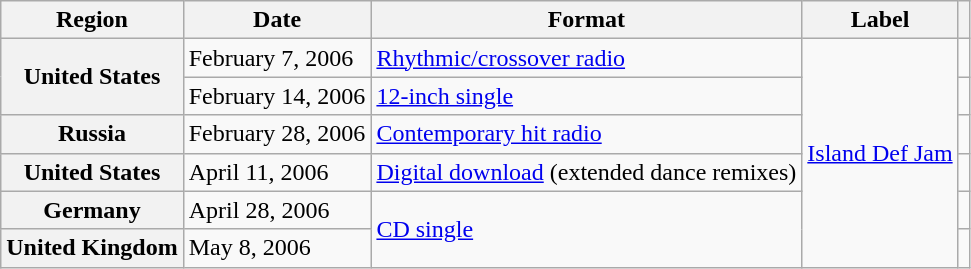<table class="wikitable plainrowheaders">
<tr>
<th scope="col">Region</th>
<th scope="col">Date</th>
<th scope="col">Format</th>
<th scope="col">Label</th>
<th scope="col"></th>
</tr>
<tr>
<th scope="row" rowspan="2">United States</th>
<td>February 7, 2006</td>
<td><a href='#'>Rhythmic/crossover radio</a></td>
<td rowspan="6"><a href='#'>Island Def Jam</a></td>
<td></td>
</tr>
<tr>
<td>February 14, 2006</td>
<td><a href='#'>12-inch single</a></td>
<td></td>
</tr>
<tr>
<th scope="row">Russia</th>
<td>February 28, 2006</td>
<td><a href='#'>Contemporary hit radio</a></td>
<td></td>
</tr>
<tr>
<th scope="row">United States</th>
<td>April 11, 2006</td>
<td><a href='#'>Digital download</a> (extended dance remixes)</td>
<td></td>
</tr>
<tr>
<th scope="row">Germany</th>
<td>April 28, 2006</td>
<td rowspan="2"><a href='#'>CD single</a></td>
<td></td>
</tr>
<tr>
<th scope="row">United Kingdom</th>
<td>May 8, 2006</td>
<td></td>
</tr>
</table>
